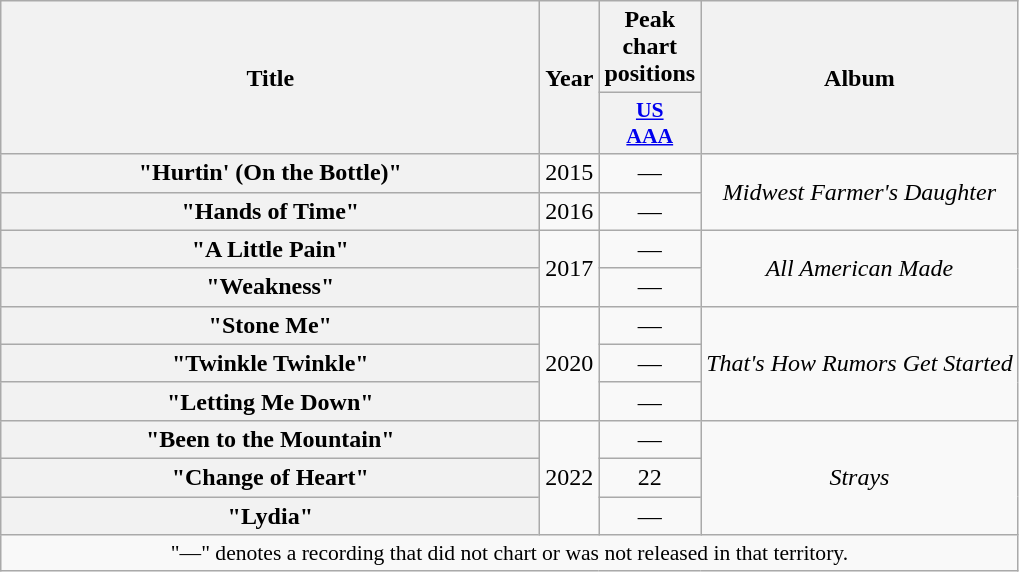<table class="wikitable plainrowheaders" style="text-align:center;" border="1">
<tr>
<th scope="col" rowspan="2" style="width:22em;">Title</th>
<th scope="col" rowspan="2">Year</th>
<th scope="col" colspan="1">Peak<br>chart<br>positions</th>
<th scope="col" rowspan="2">Album</th>
</tr>
<tr>
<th scope="col" style="width:2em;font-size:90%;"><a href='#'>US<br>AAA</a><br></th>
</tr>
<tr>
<th scope="row">"Hurtin' (On the Bottle)"</th>
<td>2015</td>
<td>—</td>
<td rowspan="2"><em>Midwest Farmer's Daughter</em></td>
</tr>
<tr>
<th scope="row">"Hands of Time"</th>
<td>2016</td>
<td>—</td>
</tr>
<tr>
<th scope="row">"A Little Pain"</th>
<td rowspan="2">2017</td>
<td>—</td>
<td rowspan="2"><em>All American Made</em></td>
</tr>
<tr>
<th scope="row">"Weakness"</th>
<td>—</td>
</tr>
<tr>
<th scope="row">"Stone Me"</th>
<td rowspan="3">2020</td>
<td>—</td>
<td rowspan="3"><em>That's How Rumors Get Started</em></td>
</tr>
<tr>
<th scope="row">"Twinkle Twinkle"</th>
<td>—</td>
</tr>
<tr>
<th scope="row">"Letting Me Down"</th>
<td>—</td>
</tr>
<tr>
<th scope="row">"Been to the Mountain"</th>
<td rowspan="3">2022</td>
<td>—</td>
<td rowspan="3"><em>Strays</em></td>
</tr>
<tr>
<th scope="row">"Change of Heart"</th>
<td>22</td>
</tr>
<tr>
<th scope="row">"Lydia"</th>
<td>—</td>
</tr>
<tr>
<td colspan="4" style="font-size:90%">"—" denotes a recording that did not chart or was not released in that territory.</td>
</tr>
</table>
